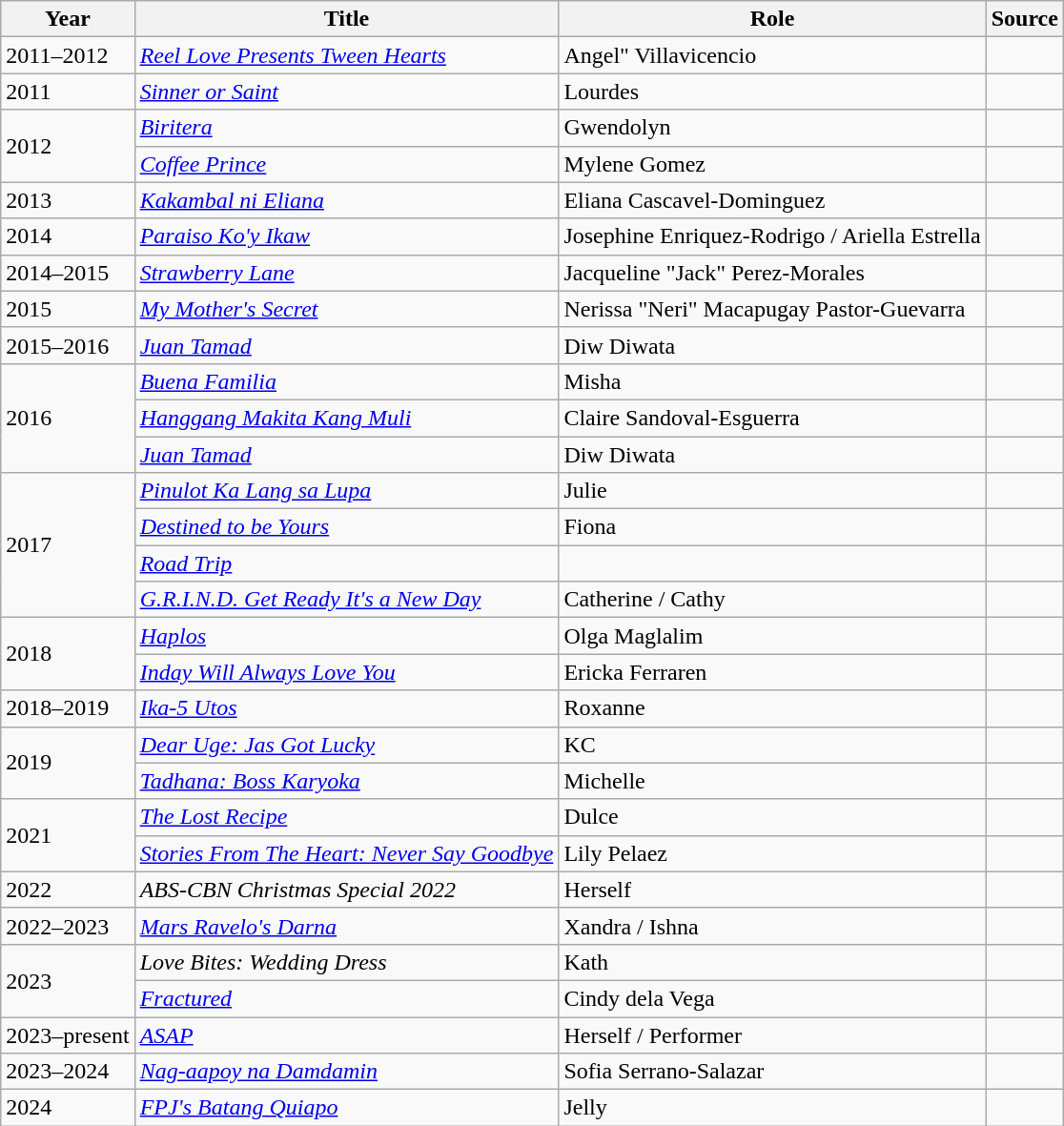<table class="wikitable sortable">
<tr>
<th>Year</th>
<th>Title</th>
<th>Role</th>
<th>Source</th>
</tr>
<tr>
<td>2011–2012</td>
<td><em><a href='#'>Reel Love Presents Tween Hearts</a></em></td>
<td>Angel" Villavicencio</td>
<td></td>
</tr>
<tr>
<td>2011</td>
<td><em><a href='#'>Sinner or Saint</a></em></td>
<td>Lourdes</td>
<td></td>
</tr>
<tr>
<td rowspan="2">2012</td>
<td><em><a href='#'>Biritera</a></em></td>
<td>Gwendolyn</td>
<td></td>
</tr>
<tr>
<td><em><a href='#'>Coffee Prince</a></em></td>
<td>Mylene Gomez</td>
<td></td>
</tr>
<tr>
<td>2013</td>
<td><em><a href='#'>Kakambal ni Eliana</a></em></td>
<td>Eliana Cascavel-Dominguez</td>
<td></td>
</tr>
<tr>
<td>2014</td>
<td><em><a href='#'>Paraiso Ko'y Ikaw</a></em></td>
<td>Josephine Enriquez-Rodrigo / Ariella Estrella</td>
<td></td>
</tr>
<tr>
<td>2014–2015</td>
<td><em><a href='#'>Strawberry Lane</a></em></td>
<td>Jacqueline "Jack" Perez-Morales</td>
<td></td>
</tr>
<tr>
<td>2015</td>
<td><em><a href='#'>My Mother's Secret</a></em></td>
<td>Nerissa "Neri" Macapugay Pastor-Guevarra</td>
<td></td>
</tr>
<tr>
<td>2015–2016</td>
<td><em><a href='#'>Juan Tamad</a></em></td>
<td>Diw Diwata</td>
<td></td>
</tr>
<tr>
<td rowspan="3">2016</td>
<td><em><a href='#'>Buena Familia</a></em></td>
<td>Misha</td>
<td></td>
</tr>
<tr>
<td><em><a href='#'>Hanggang Makita Kang Muli</a></em></td>
<td>Claire Sandoval-Esguerra</td>
<td></td>
</tr>
<tr>
<td><em><a href='#'>Juan Tamad</a></em></td>
<td>Diw Diwata</td>
<td></td>
</tr>
<tr>
<td rowspan="4">2017</td>
<td><em><a href='#'>Pinulot Ka Lang sa Lupa</a></em></td>
<td>Julie</td>
<td></td>
</tr>
<tr>
<td><em><a href='#'>Destined to be Yours</a></em></td>
<td>Fiona</td>
<td></td>
</tr>
<tr>
<td><em><a href='#'>Road Trip</a></em></td>
<td></td>
<td></td>
</tr>
<tr>
<td><em><a href='#'>G.R.I.N.D. Get Ready It's a New Day</a></em></td>
<td>Catherine / Cathy </td>
<td></td>
</tr>
<tr>
<td rowspan="2">2018</td>
<td><em><a href='#'>Haplos</a></em></td>
<td>Olga Maglalim</td>
<td></td>
</tr>
<tr>
<td><em><a href='#'>Inday Will Always Love You</a></em></td>
<td>Ericka Ferraren</td>
<td></td>
</tr>
<tr>
<td>2018–2019</td>
<td><em><a href='#'>Ika-5 Utos</a></em></td>
<td>Roxanne</td>
<td></td>
</tr>
<tr>
<td rowspan="2">2019</td>
<td><em><a href='#'>Dear Uge: Jas Got Lucky</a></em></td>
<td>KC</td>
<td></td>
</tr>
<tr>
<td><em><a href='#'>Tadhana: Boss Karyoka</a></em></td>
<td>Michelle</td>
<td></td>
</tr>
<tr>
<td rowspan="2">2021</td>
<td><em><a href='#'>The Lost Recipe</a></em></td>
<td>Dulce</td>
<td></td>
</tr>
<tr>
<td><em><a href='#'>Stories From The Heart: Never Say Goodbye</a></em></td>
<td>Lily Pelaez</td>
<td></td>
</tr>
<tr>
<td>2022</td>
<td><em>ABS-CBN Christmas Special 2022</em></td>
<td>Herself</td>
<td></td>
</tr>
<tr>
<td>2022–2023</td>
<td><em><a href='#'>Mars Ravelo's Darna</a></em></td>
<td>Xandra / Ishna</td>
<td></td>
</tr>
<tr>
<td rowspan="2">2023</td>
<td><em>Love Bites: Wedding Dress</em></td>
<td>Kath</td>
<td></td>
</tr>
<tr>
<td><em><a href='#'>Fractured</a></em></td>
<td>Cindy dela Vega</td>
<td></td>
</tr>
<tr>
<td>2023–present</td>
<td><em><a href='#'>ASAP</a></em></td>
<td>Herself / Performer</td>
<td></td>
</tr>
<tr>
<td>2023–2024</td>
<td><em><a href='#'>Nag-aapoy na Damdamin</a></em></td>
<td>Sofia Serrano-Salazar</td>
<td></td>
</tr>
<tr>
<td>2024</td>
<td><em><a href='#'>FPJ's Batang Quiapo</a></em></td>
<td>Jelly</td>
<td></td>
</tr>
</table>
